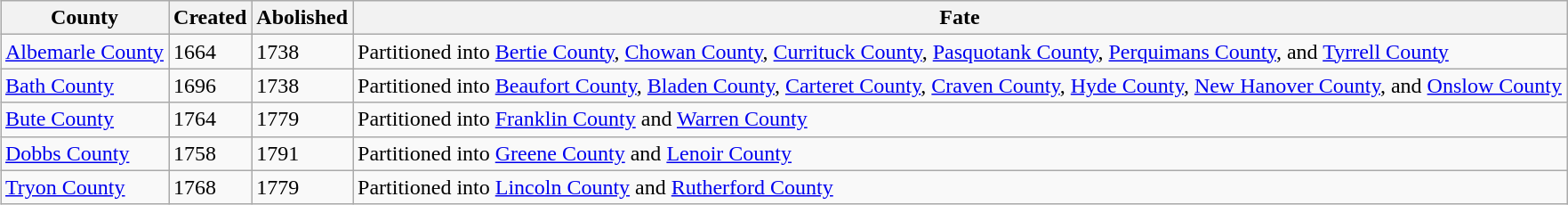<table class="wikitable sortable" style="margin:auto;">
<tr>
<th>County</th>
<th>Created</th>
<th>Abolished</th>
<th class="unsortable">Fate</th>
</tr>
<tr>
<td><a href='#'>Albemarle County</a></td>
<td>1664</td>
<td>1738</td>
<td>Partitioned into <a href='#'>Bertie County</a>, <a href='#'>Chowan County</a>, <a href='#'>Currituck County</a>, <a href='#'>Pasquotank County</a>, <a href='#'>Perquimans County</a>, and <a href='#'>Tyrrell County</a></td>
</tr>
<tr>
<td><a href='#'>Bath County</a></td>
<td>1696</td>
<td>1738</td>
<td>Partitioned into <a href='#'>Beaufort County</a>, <a href='#'>Bladen County</a>, <a href='#'>Carteret County</a>, <a href='#'>Craven County</a>, <a href='#'>Hyde County</a>, <a href='#'>New Hanover County</a>, and <a href='#'>Onslow County</a></td>
</tr>
<tr>
<td><a href='#'>Bute County</a></td>
<td>1764</td>
<td>1779</td>
<td>Partitioned into <a href='#'>Franklin County</a> and <a href='#'>Warren County</a></td>
</tr>
<tr>
<td><a href='#'>Dobbs County</a></td>
<td>1758</td>
<td>1791</td>
<td>Partitioned into <a href='#'>Greene County</a> and <a href='#'>Lenoir County</a></td>
</tr>
<tr>
<td><a href='#'>Tryon County</a></td>
<td>1768</td>
<td>1779</td>
<td>Partitioned into <a href='#'>Lincoln County</a> and <a href='#'>Rutherford County</a></td>
</tr>
</table>
